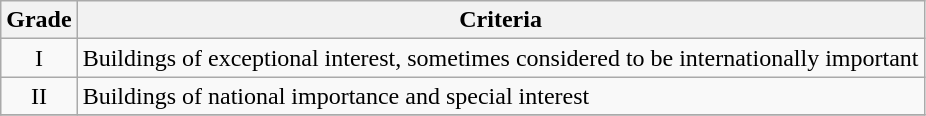<table class="wikitable" border="1">
<tr>
<th>Grade</th>
<th>Criteria</th>
</tr>
<tr>
<td align="center" >I</td>
<td>Buildings of exceptional interest, sometimes considered to be internationally important</td>
</tr>
<tr>
<td align="center" >II</td>
<td>Buildings of national importance and special interest</td>
</tr>
<tr>
</tr>
</table>
